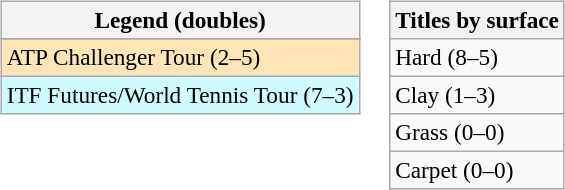<table>
<tr valign=top>
<td><br><table class=wikitable style=font-size:97%>
<tr>
<th>Legend (doubles)</th>
</tr>
<tr bgcolor=e5d1cb>
</tr>
<tr bgcolor=moccasin>
<td>ATP Challenger Tour (2–5)</td>
</tr>
<tr bgcolor=cffcff>
<td>ITF Futures/World Tennis Tour (7–3)</td>
</tr>
</table>
</td>
<td><br><table class=wikitable style=font-size:97%>
<tr>
<th>Titles by surface</th>
</tr>
<tr>
<td>Hard (8–5)</td>
</tr>
<tr>
<td>Clay (1–3)</td>
</tr>
<tr>
<td>Grass (0–0)</td>
</tr>
<tr>
<td>Carpet (0–0)</td>
</tr>
</table>
</td>
</tr>
</table>
